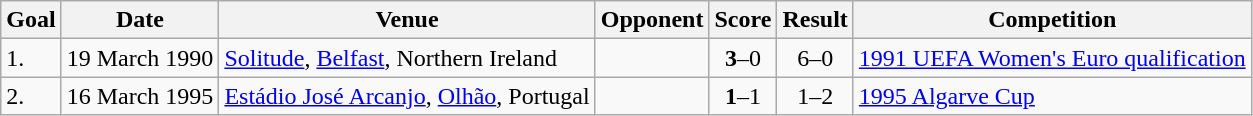<table class="wikitable">
<tr>
<th>Goal</th>
<th>Date</th>
<th>Venue</th>
<th>Opponent</th>
<th>Score</th>
<th>Result</th>
<th>Competition</th>
</tr>
<tr>
<td>1.</td>
<td>19 March 1990</td>
<td><a href='#'>Solitude</a>, <a href='#'>Belfast</a>, Northern Ireland</td>
<td></td>
<td align=center><strong>3</strong>–0</td>
<td align=center>6–0</td>
<td><a href='#'>1991 UEFA Women's Euro qualification</a></td>
</tr>
<tr>
<td>2.</td>
<td>16 March 1995</td>
<td><a href='#'>Estádio José Arcanjo</a>, <a href='#'>Olhão</a>, Portugal</td>
<td></td>
<td align=center><strong>1</strong>–1</td>
<td align=center>1–2</td>
<td><a href='#'>1995 Algarve Cup</a></td>
</tr>
</table>
